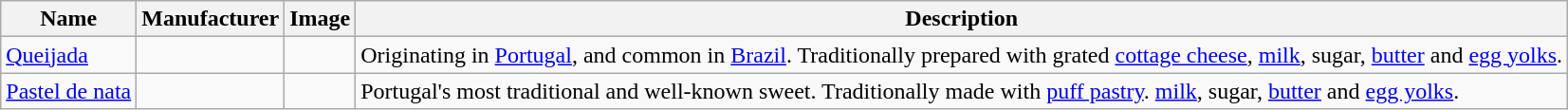<table class="wikitable sortable">
<tr>
<th>Name</th>
<th>Manufacturer</th>
<th class="unsortable">Image</th>
<th>Description</th>
</tr>
<tr>
<td><a href='#'>Queijada</a></td>
<td></td>
<td></td>
<td>Originating in <a href='#'>Portugal</a>, and common in <a href='#'>Brazil</a>. Traditionally prepared with grated <a href='#'>cottage cheese</a>, <a href='#'>milk</a>, sugar, <a href='#'>butter</a> and <a href='#'>egg yolks</a>.</td>
</tr>
<tr>
<td><a href='#'>Pastel de nata</a></td>
<td></td>
<td></td>
<td>Portugal's most traditional and well-known sweet. Traditionally made with <a href='#'>puff pastry</a>. <a href='#'>milk</a>, sugar, <a href='#'>butter</a> and <a href='#'>egg yolks</a>.</td>
</tr>
</table>
